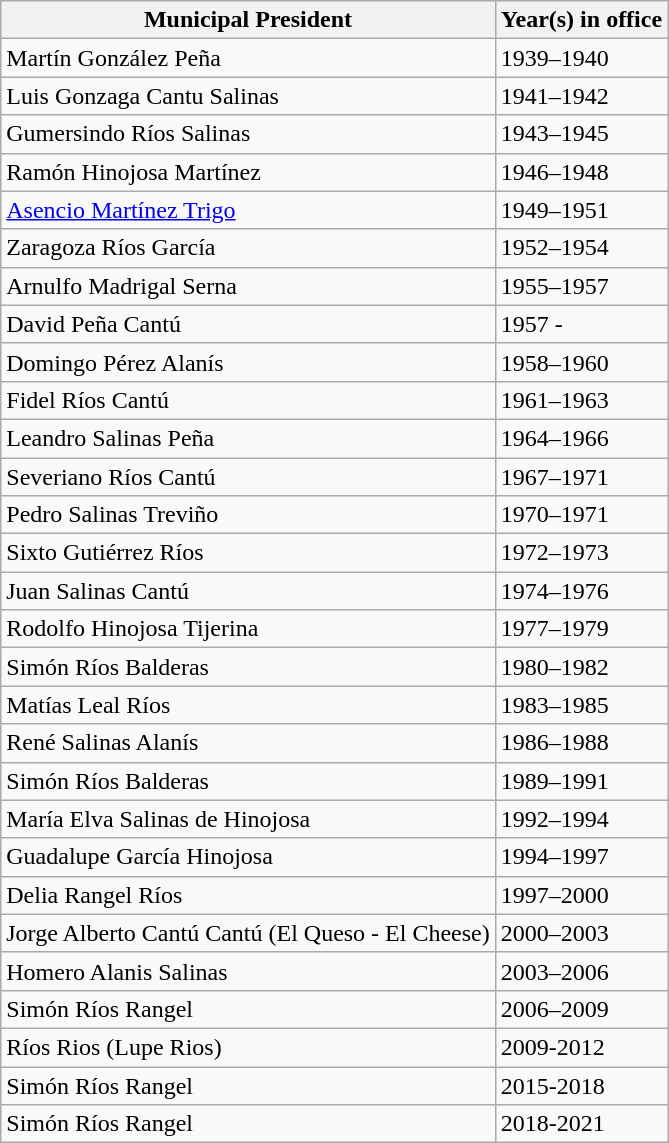<table class="wikitable">
<tr>
<th>Municipal President</th>
<th>Year(s) in office</th>
</tr>
<tr>
<td>Martín González Peña</td>
<td>1939–1940</td>
</tr>
<tr>
<td>Luis Gonzaga Cantu Salinas</td>
<td>1941–1942</td>
</tr>
<tr>
<td>Gumersindo Ríos Salinas</td>
<td>1943–1945</td>
</tr>
<tr>
<td>Ramón Hinojosa Martínez</td>
<td>1946–1948</td>
</tr>
<tr>
<td><a href='#'>Asencio Martínez Trigo</a></td>
<td>1949–1951</td>
</tr>
<tr>
<td>Zaragoza Ríos García</td>
<td>1952–1954</td>
</tr>
<tr>
<td>Arnulfo Madrigal Serna</td>
<td>1955–1957</td>
</tr>
<tr>
<td>David Peña Cantú</td>
<td>1957 -</td>
</tr>
<tr>
<td>Domingo Pérez Alanís</td>
<td>1958–1960</td>
</tr>
<tr>
<td>Fidel Ríos Cantú</td>
<td>1961–1963</td>
</tr>
<tr>
<td>Leandro Salinas Peña</td>
<td>1964–1966</td>
</tr>
<tr>
<td>Severiano Ríos Cantú</td>
<td>1967–1971</td>
</tr>
<tr>
<td>Pedro Salinas Treviño</td>
<td>1970–1971</td>
</tr>
<tr>
<td>Sixto Gutiérrez Ríos</td>
<td>1972–1973</td>
</tr>
<tr>
<td>Juan Salinas Cantú</td>
<td>1974–1976</td>
</tr>
<tr>
<td>Rodolfo Hinojosa Tijerina</td>
<td>1977–1979</td>
</tr>
<tr>
<td>Simón Ríos Balderas</td>
<td>1980–1982</td>
</tr>
<tr>
<td>Matías Leal Ríos</td>
<td>1983–1985</td>
</tr>
<tr>
<td>René Salinas Alanís</td>
<td>1986–1988</td>
</tr>
<tr>
<td>Simón Ríos Balderas</td>
<td>1989–1991</td>
</tr>
<tr>
<td>María Elva Salinas de Hinojosa</td>
<td>1992–1994</td>
</tr>
<tr>
<td>Guadalupe García Hinojosa</td>
<td>1994–1997</td>
</tr>
<tr>
<td>Delia Rangel Ríos</td>
<td>1997–2000</td>
</tr>
<tr>
<td>Jorge Alberto Cantú Cantú (El Queso - El Cheese)</td>
<td>2000–2003</td>
</tr>
<tr>
<td>Homero Alanis Salinas</td>
<td>2003–2006</td>
</tr>
<tr>
<td>Simón Ríos Rangel</td>
<td>2006–2009</td>
</tr>
<tr>
<td>Ríos Rios (Lupe Rios)</td>
<td>2009-2012</td>
</tr>
<tr>
<td>Simón Ríos Rangel</td>
<td>2015-2018</td>
</tr>
<tr>
<td>Simón Ríos Rangel</td>
<td>2018-2021</td>
</tr>
</table>
